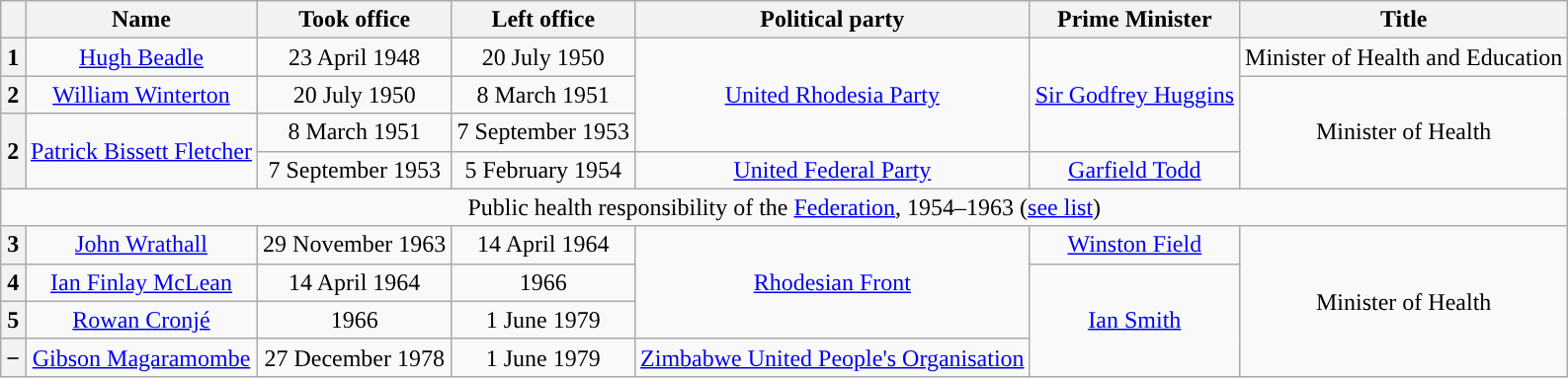<table class="wikitable" style="text-align:center">
<tr>
<th></th>
<th>Name</th>
<th>Took office</th>
<th>Left office</th>
<th>Political party</th>
<th>Prime Minister</th>
<th>Title</th>
</tr>
<tr>
<th style="background:">1</th>
<td><a href='#'>Hugh Beadle</a></td>
<td>23 April 1948</td>
<td>20 July 1950</td>
<td rowspan="3"><a href='#'>United Rhodesia Party</a></td>
<td rowspan="3"><a href='#'>Sir Godfrey Huggins</a></td>
<td>Minister of Health and Education</td>
</tr>
<tr>
<th style="background:">2</th>
<td><a href='#'>William Winterton</a></td>
<td>20 July 1950</td>
<td>8 March 1951</td>
<td rowspan="3">Minister of Health</td>
</tr>
<tr>
<th rowspan="2" style="background:">2</th>
<td rowspan="2"><a href='#'>Patrick Bissett Fletcher</a></td>
<td>8 March 1951</td>
<td>7 September 1953</td>
</tr>
<tr>
<td>7 September 1953</td>
<td>5 February 1954</td>
<td><a href='#'>United Federal Party</a></td>
<td><a href='#'>Garfield Todd</a></td>
</tr>
<tr>
<td colspan="7">Public health responsibility of the <a href='#'>Federation</a>, 1954–1963 (<a href='#'>see list</a>)</td>
</tr>
<tr>
<th style="background:">3</th>
<td><a href='#'>John Wrathall</a></td>
<td>29 November 1963</td>
<td>14 April 1964</td>
<td rowspan="3"><a href='#'>Rhodesian Front</a></td>
<td><a href='#'>Winston Field</a></td>
<td rowspan="4">Minister of Health</td>
</tr>
<tr>
<th style="background:">4</th>
<td><a href='#'>Ian Finlay McLean</a></td>
<td>14 April 1964</td>
<td>1966</td>
<td rowspan="3"><a href='#'>Ian Smith</a></td>
</tr>
<tr>
<th style="background:">5</th>
<td><a href='#'>Rowan Cronjé</a></td>
<td>1966</td>
<td>1 June 1979</td>
</tr>
<tr>
<th style="background:">−</th>
<td><a href='#'>Gibson Magaramombe</a><br></td>
<td>27 December 1978</td>
<td>1 June 1979</td>
<td><a href='#'>Zimbabwe United People's Organisation</a></td>
</tr>
</table>
